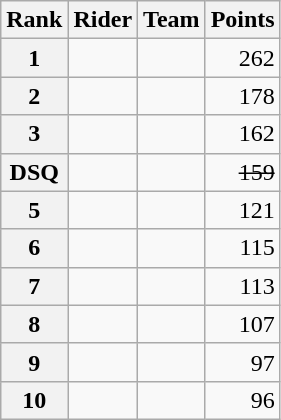<table class="wikitable">
<tr>
<th scope="col">Rank</th>
<th scope="col">Rider</th>
<th scope="col">Team</th>
<th scope="col">Points</th>
</tr>
<tr>
<th scope="row">1</th>
<td>  </td>
<td></td>
<td style="text-align:right;">262</td>
</tr>
<tr>
<th scope="row">2</th>
<td></td>
<td></td>
<td style="text-align:right;">178</td>
</tr>
<tr>
<th scope="row">3</th>
<td></td>
<td></td>
<td style="text-align:right;">162</td>
</tr>
<tr>
<th scope="row">DSQ</th>
<td><s></s></td>
<td><s></s></td>
<td style="text-align:right;"><s>159</s></td>
</tr>
<tr>
<th scope="row">5</th>
<td></td>
<td></td>
<td style="text-align:right;">121</td>
</tr>
<tr>
<th scope="row">6</th>
<td></td>
<td></td>
<td style="text-align:right;">115</td>
</tr>
<tr>
<th scope="row">7</th>
<td></td>
<td></td>
<td style="text-align:right;">113</td>
</tr>
<tr>
<th scope="row">8</th>
<td></td>
<td></td>
<td style="text-align:right;">107</td>
</tr>
<tr>
<th scope="row">9</th>
<td></td>
<td></td>
<td style="text-align:right;">97</td>
</tr>
<tr>
<th scope="row">10</th>
<td></td>
<td></td>
<td style="text-align:right;">96</td>
</tr>
</table>
